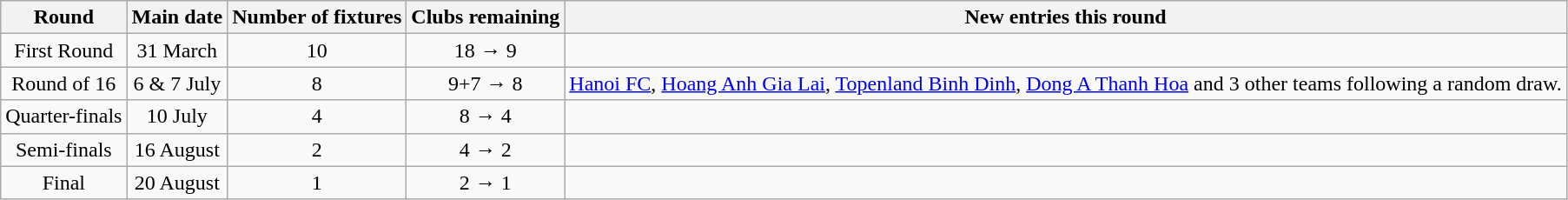<table class="wikitable">
<tr>
<th>Round</th>
<th>Main date</th>
<th>Number of fixtures</th>
<th>Clubs remaining</th>
<th>New entries this round</th>
</tr>
<tr align=center>
<td>First Round</td>
<td>31 March</td>
<td>10</td>
<td>18 → 9</td>
<td></td>
</tr>
<tr align=center>
<td>Round of 16</td>
<td>6 & 7 July</td>
<td>8</td>
<td>9+7 → 8</td>
<td><a href='#'>Hanoi FC</a>, <a href='#'>Hoang Anh Gia Lai</a>, <a href='#'>Topenland Binh Dinh</a>, <a href='#'>Dong A Thanh Hoa</a> and 3 other teams following a random draw.</td>
</tr>
<tr align=center>
<td>Quarter-finals</td>
<td>10 July</td>
<td>4</td>
<td>8 → 4</td>
<td></td>
</tr>
<tr align=center>
<td>Semi-finals</td>
<td>16 August</td>
<td>2</td>
<td>4 → 2</td>
<td></td>
</tr>
<tr align=center>
<td>Final</td>
<td>20 August</td>
<td>1</td>
<td>2 → 1</td>
<td></td>
</tr>
</table>
